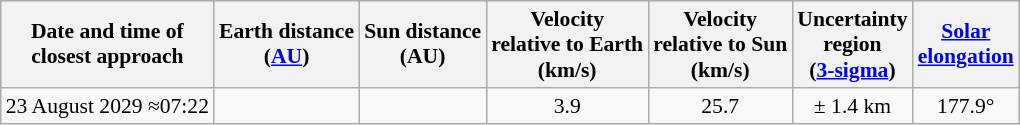<table class="wikitable" style="text-align: center; font-size: 0.9em;">
<tr>
<th>Date and time of<br>closest approach</th>
<th>Earth distance<br>(<a href='#'>AU</a>)</th>
<th>Sun distance<br>(AU)</th>
<th>Velocity<br>relative to Earth<br>(km/s)</th>
<th>Velocity<br>relative to Sun<br>(km/s)</th>
<th>Uncertainty<br>region<br>(<a href='#'>3-sigma</a>)</th>
<th><a href='#'>Solar<br>elongation</a></th>
</tr>
<tr>
<td>23 August 2029 ≈07:22</td>
<td></td>
<td></td>
<td>3.9</td>
<td>25.7</td>
<td>± 1.4 km</td>
<td>177.9°</td>
</tr>
</table>
